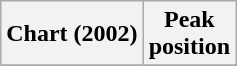<table class="wikitable plainrowheaders">
<tr>
<th>Chart (2002)</th>
<th>Peak<br>position</th>
</tr>
<tr>
</tr>
</table>
